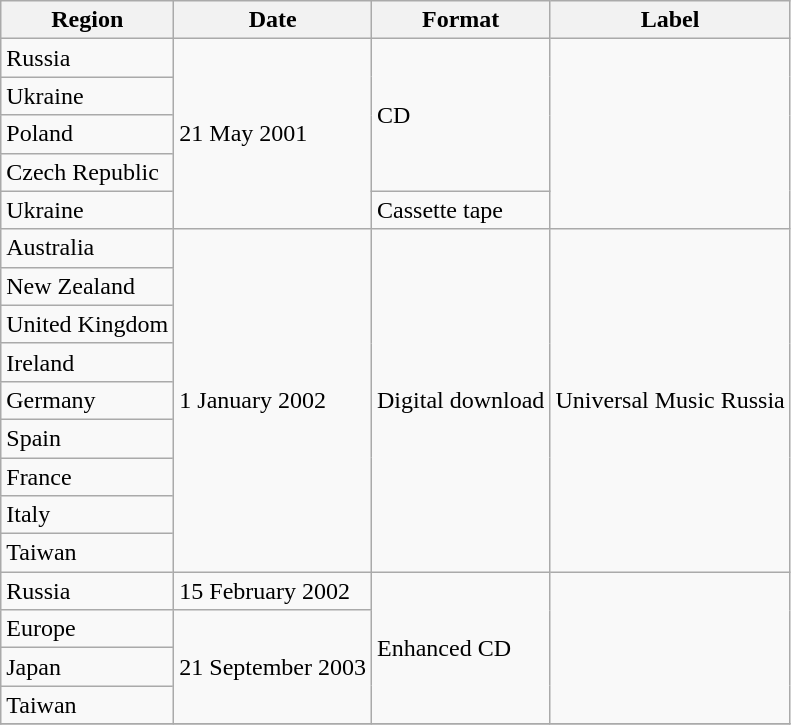<table class="wikitable plainrowheaders">
<tr>
<th scope="col">Region</th>
<th scope="col">Date</th>
<th scope="col">Format</th>
<th scope="col">Label</th>
</tr>
<tr>
<td>Russia</td>
<td rowspan="5">21 May 2001</td>
<td rowspan="4">CD</td>
<td rowspan="5"></td>
</tr>
<tr>
<td>Ukraine</td>
</tr>
<tr>
<td>Poland</td>
</tr>
<tr>
<td>Czech Republic</td>
</tr>
<tr>
<td>Ukraine</td>
<td>Cassette tape</td>
</tr>
<tr>
<td>Australia</td>
<td rowspan="9">1 January 2002</td>
<td rowspan="9">Digital download</td>
<td rowspan="9">Universal Music Russia</td>
</tr>
<tr>
<td>New Zealand</td>
</tr>
<tr>
<td>United Kingdom</td>
</tr>
<tr>
<td>Ireland</td>
</tr>
<tr>
<td>Germany</td>
</tr>
<tr>
<td>Spain</td>
</tr>
<tr>
<td>France</td>
</tr>
<tr>
<td>Italy</td>
</tr>
<tr>
<td>Taiwan</td>
</tr>
<tr>
<td>Russia</td>
<td>15 February 2002</td>
<td rowspan="4">Enhanced CD</td>
<td rowspan="4"></td>
</tr>
<tr>
<td>Europe</td>
<td rowspan="3">21 September 2003</td>
</tr>
<tr>
<td>Japan</td>
</tr>
<tr>
<td>Taiwan</td>
</tr>
<tr>
</tr>
</table>
